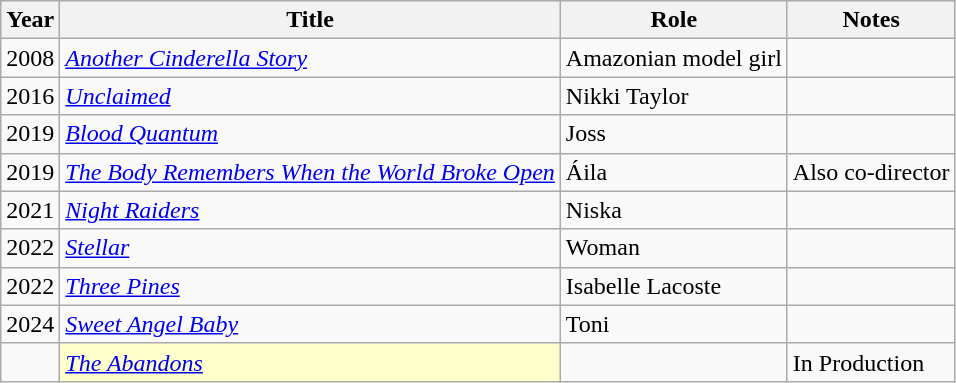<table class="wikitable">
<tr>
<th>Year</th>
<th>Title</th>
<th>Role</th>
<th>Notes</th>
</tr>
<tr>
<td>2008</td>
<td><em><a href='#'>Another Cinderella Story</a></em></td>
<td>Amazonian model girl</td>
<td></td>
</tr>
<tr>
<td>2016</td>
<td><em><a href='#'>Unclaimed</a></em></td>
<td>Nikki Taylor</td>
<td></td>
</tr>
<tr>
<td>2019</td>
<td><em><a href='#'>Blood Quantum</a></em></td>
<td>Joss</td>
<td></td>
</tr>
<tr>
<td>2019</td>
<td><em><a href='#'>The Body Remembers When the World Broke Open</a></em></td>
<td>Áila</td>
<td>Also co-director</td>
</tr>
<tr>
<td>2021</td>
<td><em><a href='#'>Night Raiders</a></em></td>
<td>Niska</td>
<td></td>
</tr>
<tr>
<td>2022</td>
<td><em><a href='#'>Stellar</a></em></td>
<td>Woman</td>
<td></td>
</tr>
<tr>
<td>2022</td>
<td><em><a href='#'>Three Pines</a></em></td>
<td>Isabelle Lacoste</td>
<td></td>
</tr>
<tr>
<td>2024</td>
<td><em><a href='#'>Sweet Angel Baby</a></em></td>
<td>Toni</td>
<td></td>
</tr>
<tr>
<td></td>
<td style="background:#FFFFCC;"> <em><a href='#'>The Abandons</a></em></td>
<td></td>
<td>In Production</td>
</tr>
</table>
